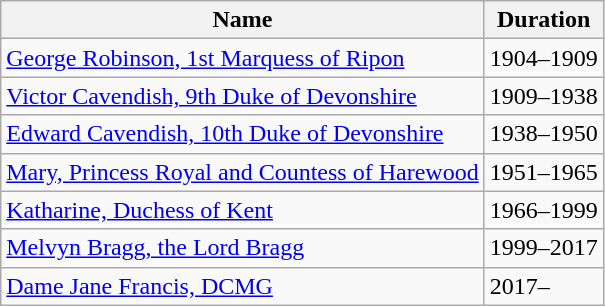<table class="wikitable">
<tr>
<th>Name</th>
<th>Duration</th>
</tr>
<tr>
<td><a href='#'>George Robinson, 1st Marquess of Ripon</a></td>
<td>1904–1909</td>
</tr>
<tr>
<td><a href='#'>Victor Cavendish, 9th Duke of Devonshire</a></td>
<td>1909–1938</td>
</tr>
<tr>
<td><a href='#'>Edward Cavendish, 10th Duke of Devonshire</a></td>
<td>1938–1950</td>
</tr>
<tr>
<td><a href='#'>Mary, Princess Royal and Countess of Harewood</a></td>
<td>1951–1965</td>
</tr>
<tr>
<td><a href='#'>Katharine, Duchess of Kent</a></td>
<td>1966–1999</td>
</tr>
<tr>
<td><a href='#'>Melvyn Bragg, the Lord Bragg</a></td>
<td>1999–2017</td>
</tr>
<tr>
<td><a href='#'>Dame Jane Francis, DCMG</a></td>
<td>2017–</td>
</tr>
</table>
